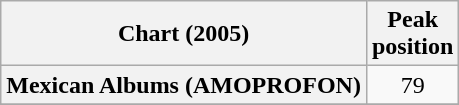<table class="wikitable sortable plainrowheaders" style="text-align:center">
<tr>
<th scope="col">Chart (2005)</th>
<th scope="col">Peak<br>position</th>
</tr>
<tr>
<th scope="row">Mexican Albums (AMOPROFON)</th>
<td>79</td>
</tr>
<tr>
</tr>
</table>
